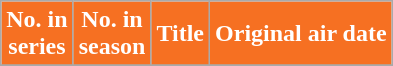<table class="wikitable plainrowheaders" style="width">
<tr>
<th style="background:#F67022; color:#ffffff;">No. in<br>series</th>
<th style="background:#F67022; color:#ffffff;">No. in<br>season</th>
<th style="background:#F67022; color:#ffffff;">Title</th>
<th style="background:#F67022; color:#ffffff;">Original air date</th>
</tr>
<tr>
</tr>
</table>
